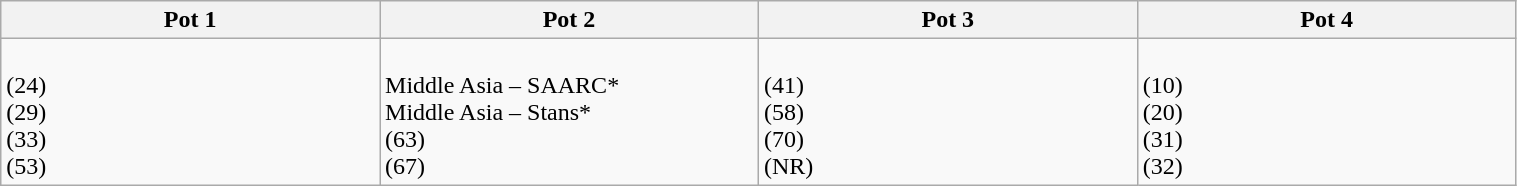<table class="wikitable" width=80%>
<tr>
<th width=25%>Pot 1</th>
<th width=25%>Pot 2</th>
<th width=25%>Pot 3</th>
<th width=25%>Pot 4</th>
</tr>
<tr>
<td><br> (24)<br>
 (29)<br>
 (33)<br>
 (53)</td>
<td><br>Middle Asia – SAARC*<br>
Middle Asia – Stans*<br>
 (63)<br>
 (67)</td>
<td><br> (41)<br>
 (58)<br>
 (70)<br>
 (NR)</td>
<td><br> (10)<br>
 (20)<br>
 (31)<br>
 (32)</td>
</tr>
</table>
